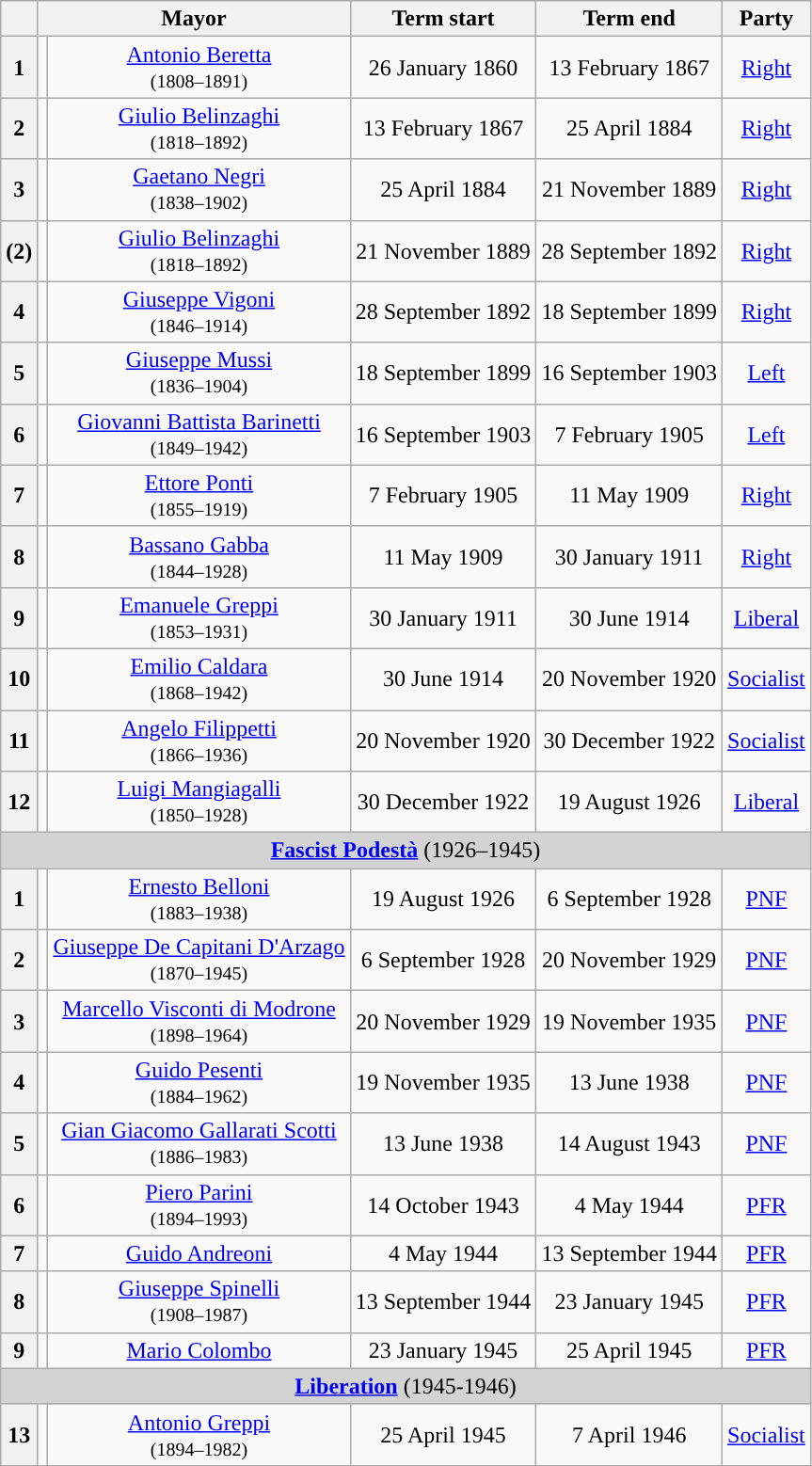<table class="wikitable" style="text-align: center;">
<tr>
<th class=unsortable> </th>
<th colspan="2">Mayor</th>
<th>Term start</th>
<th>Term end</th>
<th>Party</th>
</tr>
<tr>
<th style="background:">1</th>
<td></td>
<td><a href='#'>Antonio Beretta</a><br><small>(1808–1891)</small></td>
<td>26 January 1860</td>
<td>13 February 1867</td>
<td><a href='#'>Right</a></td>
</tr>
<tr>
<th style="background:">2</th>
<td></td>
<td><a href='#'>Giulio Belinzaghi</a><br><small>(1818–1892)</small></td>
<td>13 February 1867</td>
<td>25 April 1884</td>
<td><a href='#'>Right</a></td>
</tr>
<tr>
<th style="background:">3</th>
<td></td>
<td><a href='#'>Gaetano Negri</a><br><small>(1838–1902)</small></td>
<td>25 April 1884</td>
<td>21 November 1889</td>
<td><a href='#'>Right</a></td>
</tr>
<tr>
<th style="background:">(2)</th>
<td></td>
<td><a href='#'>Giulio Belinzaghi</a><br><small>(1818–1892)</small></td>
<td>21 November 1889</td>
<td>28 September 1892</td>
<td><a href='#'>Right</a></td>
</tr>
<tr>
<th style="background:">4</th>
<td></td>
<td><a href='#'>Giuseppe Vigoni</a><br><small>(1846–1914)</small></td>
<td>28 September 1892</td>
<td>18 September 1899</td>
<td><a href='#'>Right</a></td>
</tr>
<tr>
<th style="background:">5</th>
<td></td>
<td><a href='#'>Giuseppe Mussi</a><br><small>(1836–1904)</small></td>
<td>18 September 1899</td>
<td>16 September 1903</td>
<td><a href='#'>Left</a></td>
</tr>
<tr>
<th style="background:">6</th>
<td></td>
<td><a href='#'>Giovanni Battista Barinetti</a><br><small>(1849–1942)</small></td>
<td>16 September 1903</td>
<td>7 February 1905</td>
<td><a href='#'>Left</a></td>
</tr>
<tr>
<th style="background:">7</th>
<td></td>
<td><a href='#'>Ettore Ponti</a><br><small>(1855–1919)</small></td>
<td>7 February 1905</td>
<td>11 May 1909</td>
<td><a href='#'>Right</a></td>
</tr>
<tr>
<th style="background:">8</th>
<td></td>
<td><a href='#'>Bassano Gabba</a><br><small>(1844–1928)</small></td>
<td>11 May 1909</td>
<td>30 January 1911</td>
<td><a href='#'>Right</a></td>
</tr>
<tr>
<th style="background:">9</th>
<td></td>
<td><a href='#'>Emanuele Greppi</a><br><small>(1853–1931)</small></td>
<td>30 January 1911</td>
<td>30 June 1914</td>
<td><a href='#'>Liberal</a></td>
</tr>
<tr>
<th style="background:">10</th>
<td></td>
<td><a href='#'>Emilio Caldara</a><br><small>(1868–1942)</small></td>
<td>30 June 1914</td>
<td>20 November 1920</td>
<td><a href='#'>Socialist</a></td>
</tr>
<tr>
<th style="background:">11</th>
<td></td>
<td><a href='#'>Angelo Filippetti</a><br><small>(1866–1936)</small></td>
<td>20 November 1920</td>
<td>30 December 1922</td>
<td><a href='#'>Socialist</a></td>
</tr>
<tr>
<th style="background:">12</th>
<td></td>
<td><a href='#'>Luigi Mangiagalli</a><br><small>(1850–1928)</small></td>
<td>30 December 1922</td>
<td>19 August 1926</td>
<td><a href='#'>Liberal</a></td>
</tr>
<tr>
<td colspan="8" bgcolor="lightgrey" align=center><strong><a href='#'>Fascist Podestà</a></strong> (1926–1945)</td>
</tr>
<tr>
<th rowspan=1 style="background:">1</th>
<td></td>
<td><a href='#'>Ernesto Belloni</a><br><small>(1883–1938)</small></td>
<td>19 August 1926</td>
<td>6 September 1928</td>
<td><a href='#'>PNF</a></td>
</tr>
<tr>
<th rowspan=1 style="background:">2</th>
<td></td>
<td><a href='#'>Giuseppe De Capitani D'Arzago</a><br><small>(1870–1945)</small></td>
<td>6 September 1928</td>
<td>20 November 1929</td>
<td><a href='#'>PNF</a></td>
</tr>
<tr>
<th rowspan=1 style="background:">3</th>
<td></td>
<td><a href='#'>Marcello Visconti di Modrone</a><br><small>(1898–1964)</small></td>
<td>20 November 1929</td>
<td>19 November 1935</td>
<td><a href='#'>PNF</a></td>
</tr>
<tr>
<th rowspan=1 style="background:">4</th>
<td></td>
<td><a href='#'>Guido Pesenti</a><br><small>(1884–1962)</small></td>
<td>19 November 1935</td>
<td>13 June 1938</td>
<td><a href='#'>PNF</a></td>
</tr>
<tr>
<th rowspan=1 style="background:">5</th>
<td></td>
<td><a href='#'>Gian Giacomo Gallarati Scotti</a><br><small>(1886–1983)</small></td>
<td>13 June 1938</td>
<td>14 August 1943</td>
<td><a href='#'>PNF</a></td>
</tr>
<tr>
<th rowspan=1 style="background:">6</th>
<td></td>
<td><a href='#'>Piero Parini</a><br><small>(1894–1993)</small></td>
<td>14 October 1943</td>
<td>4 May 1944</td>
<td><a href='#'>PFR</a></td>
</tr>
<tr>
<th rowspan=1 style="background:">7</th>
<td></td>
<td><a href='#'>Guido Andreoni</a></td>
<td>4 May 1944</td>
<td>13 September 1944</td>
<td><a href='#'>PFR</a></td>
</tr>
<tr>
<th rowspan=1 style="background:">8</th>
<td></td>
<td><a href='#'>Giuseppe Spinelli</a><br><small>(1908–1987)</small></td>
<td>13 September 1944</td>
<td>23 January 1945</td>
<td><a href='#'>PFR</a></td>
</tr>
<tr>
<th rowspan=1 style="background:">9</th>
<td></td>
<td><a href='#'>Mario Colombo</a></td>
<td>23 January 1945</td>
<td>25 April 1945</td>
<td><a href='#'>PFR</a></td>
</tr>
<tr>
<td colspan="8" bgcolor="lightgrey" align=center><strong><a href='#'>Liberation</a></strong> (1945-1946)</td>
</tr>
<tr>
<th style="background:">13</th>
<td></td>
<td><a href='#'>Antonio Greppi</a><br><small>(1894–1982)</small></td>
<td>25 April 1945</td>
<td>7 April 1946</td>
<td><a href='#'>Socialist</a></td>
</tr>
</table>
